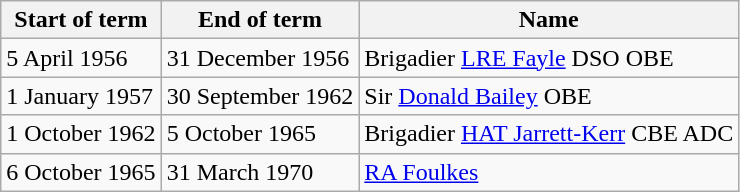<table class="wikitable">
<tr>
<th>Start of term</th>
<th>End of term</th>
<th>Name</th>
</tr>
<tr>
<td>5 April 1956</td>
<td>31 December 1956</td>
<td>Brigadier <a href='#'>LRE Fayle</a> DSO OBE</td>
</tr>
<tr>
<td>1 January 1957</td>
<td>30 September 1962</td>
<td>Sir <a href='#'>Donald Bailey</a> OBE</td>
</tr>
<tr>
<td>1 October 1962</td>
<td>5 October 1965</td>
<td>Brigadier <a href='#'>HAT Jarrett-Kerr</a> CBE ADC</td>
</tr>
<tr>
<td>6 October 1965</td>
<td>31 March 1970</td>
<td><a href='#'>RA Foulkes</a></td>
</tr>
</table>
